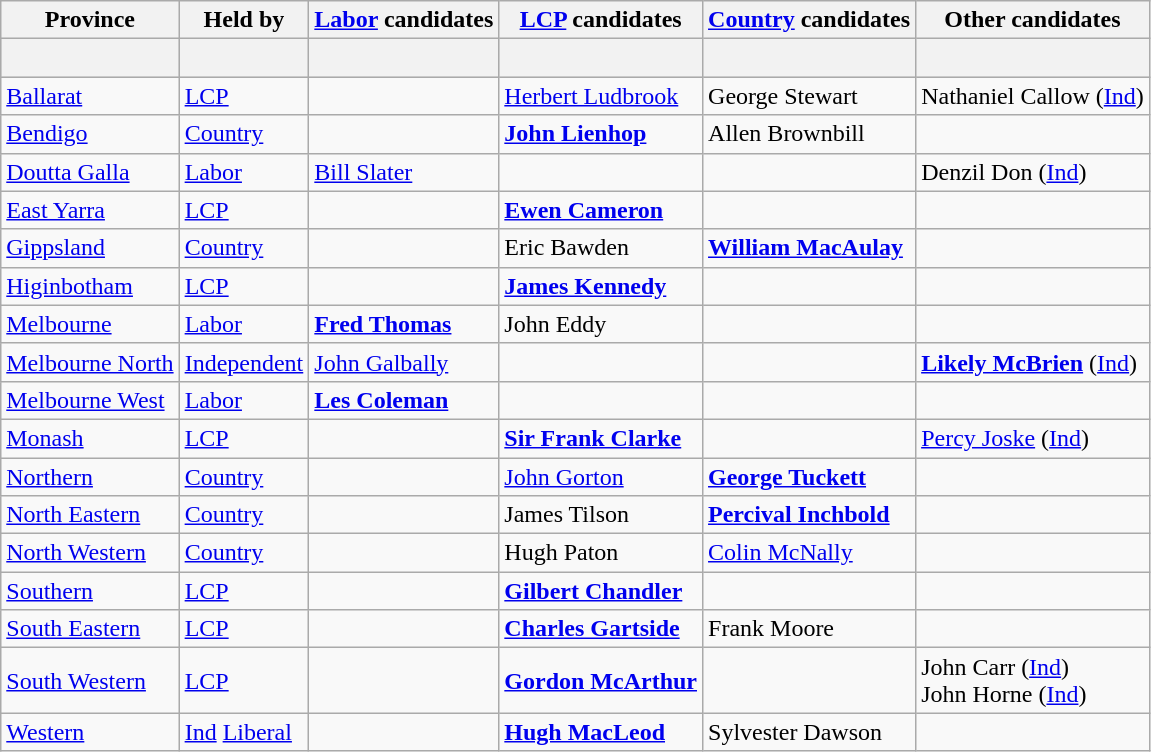<table class="wikitable">
<tr>
<th>Province</th>
<th>Held by</th>
<th><a href='#'>Labor</a> candidates</th>
<th><a href='#'>LCP</a> candidates</th>
<th><a href='#'>Country</a> candidates</th>
<th>Other candidates</th>
</tr>
<tr bgcolor="#cccccc">
<th></th>
<th></th>
<th></th>
<th></th>
<th></th>
<th> </th>
</tr>
<tr>
<td><a href='#'>Ballarat</a></td>
<td><a href='#'>LCP</a></td>
<td></td>
<td><a href='#'>Herbert Ludbrook</a></td>
<td>George Stewart</td>
<td>Nathaniel Callow (<a href='#'>Ind</a>)</td>
</tr>
<tr>
<td><a href='#'>Bendigo</a></td>
<td><a href='#'>Country</a></td>
<td></td>
<td><strong><a href='#'>John Lienhop</a></strong></td>
<td>Allen Brownbill</td>
<td></td>
</tr>
<tr>
<td><a href='#'>Doutta Galla</a></td>
<td><a href='#'>Labor</a></td>
<td><a href='#'>Bill Slater</a></td>
<td></td>
<td></td>
<td>Denzil Don (<a href='#'>Ind</a>)</td>
</tr>
<tr>
<td><a href='#'>East Yarra</a></td>
<td><a href='#'>LCP</a></td>
<td></td>
<td><strong><a href='#'>Ewen Cameron</a></strong></td>
<td></td>
<td></td>
</tr>
<tr>
<td><a href='#'>Gippsland</a></td>
<td><a href='#'>Country</a></td>
<td></td>
<td>Eric Bawden</td>
<td><strong><a href='#'>William MacAulay</a></strong></td>
<td></td>
</tr>
<tr>
<td><a href='#'>Higinbotham</a></td>
<td><a href='#'>LCP</a></td>
<td></td>
<td><strong><a href='#'>James Kennedy</a></strong></td>
<td></td>
<td></td>
</tr>
<tr>
<td><a href='#'>Melbourne</a></td>
<td><a href='#'>Labor</a></td>
<td><strong><a href='#'>Fred Thomas</a></strong></td>
<td>John Eddy</td>
<td></td>
<td></td>
</tr>
<tr>
<td><a href='#'>Melbourne North</a></td>
<td><a href='#'>Independent</a></td>
<td><a href='#'>John Galbally</a></td>
<td></td>
<td></td>
<td><strong><a href='#'>Likely McBrien</a></strong> (<a href='#'>Ind</a>)</td>
</tr>
<tr>
<td><a href='#'>Melbourne West</a></td>
<td><a href='#'>Labor</a></td>
<td><strong><a href='#'>Les Coleman</a></strong></td>
<td></td>
<td></td>
<td></td>
</tr>
<tr>
<td><a href='#'>Monash</a></td>
<td><a href='#'>LCP</a></td>
<td></td>
<td><strong><a href='#'>Sir Frank Clarke</a></strong></td>
<td></td>
<td><a href='#'>Percy Joske</a> (<a href='#'>Ind</a>)</td>
</tr>
<tr>
<td><a href='#'>Northern</a></td>
<td><a href='#'>Country</a></td>
<td></td>
<td><a href='#'>John Gorton</a></td>
<td><strong><a href='#'>George Tuckett</a></strong></td>
<td></td>
</tr>
<tr>
<td><a href='#'>North Eastern</a></td>
<td><a href='#'>Country</a></td>
<td></td>
<td>James Tilson</td>
<td><strong><a href='#'>Percival Inchbold</a></strong></td>
<td></td>
</tr>
<tr>
<td><a href='#'>North Western</a></td>
<td><a href='#'>Country</a></td>
<td></td>
<td>Hugh Paton</td>
<td><a href='#'>Colin McNally</a></td>
<td></td>
</tr>
<tr>
<td><a href='#'>Southern</a></td>
<td><a href='#'>LCP</a></td>
<td></td>
<td><strong><a href='#'>Gilbert Chandler</a></strong></td>
<td></td>
<td></td>
</tr>
<tr>
<td><a href='#'>South Eastern</a></td>
<td><a href='#'>LCP</a></td>
<td></td>
<td><strong><a href='#'>Charles Gartside</a></strong></td>
<td>Frank Moore</td>
<td></td>
</tr>
<tr>
<td><a href='#'>South Western</a></td>
<td><a href='#'>LCP</a></td>
<td></td>
<td><strong><a href='#'>Gordon McArthur</a></strong></td>
<td></td>
<td>John Carr (<a href='#'>Ind</a>) <br> John Horne (<a href='#'>Ind</a>)</td>
</tr>
<tr>
<td><a href='#'>Western</a></td>
<td><a href='#'>Ind</a> <a href='#'>Liberal</a></td>
<td></td>
<td><strong><a href='#'>Hugh MacLeod</a></strong></td>
<td>Sylvester Dawson</td>
<td></td>
</tr>
</table>
